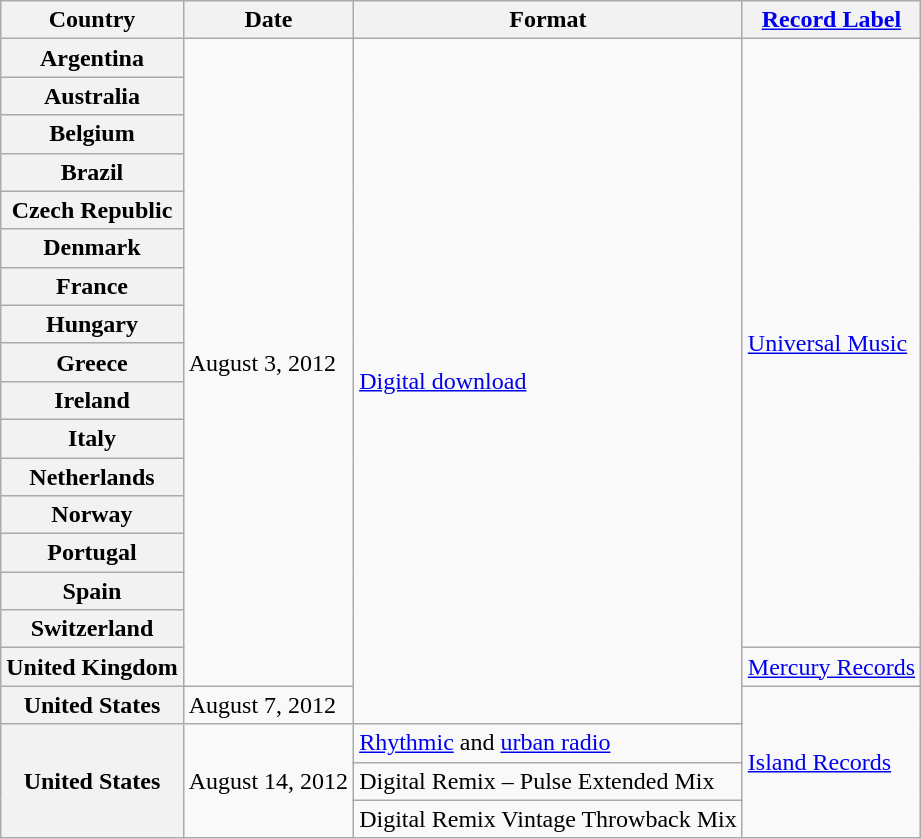<table class="wikitable plainrowheaders">
<tr>
<th scope="col">Country</th>
<th scope="col">Date</th>
<th scope="col">Format</th>
<th scope="col"><a href='#'>Record Label</a></th>
</tr>
<tr>
<th scope="row">Argentina</th>
<td rowspan="17">August 3, 2012</td>
<td rowspan="18"><a href='#'>Digital download</a></td>
<td rowspan="16"><a href='#'>Universal Music</a></td>
</tr>
<tr>
<th scope="row">Australia</th>
</tr>
<tr>
<th scope="row">Belgium</th>
</tr>
<tr>
<th scope="row">Brazil</th>
</tr>
<tr>
<th scope="row">Czech Republic</th>
</tr>
<tr>
<th scope="row">Denmark</th>
</tr>
<tr>
<th scope="row">France</th>
</tr>
<tr>
<th scope="row">Hungary</th>
</tr>
<tr>
<th scope="row">Greece</th>
</tr>
<tr>
<th scope="row">Ireland</th>
</tr>
<tr>
<th scope="row">Italy</th>
</tr>
<tr>
<th scope="row">Netherlands</th>
</tr>
<tr>
<th scope="row">Norway</th>
</tr>
<tr>
<th scope="row">Portugal</th>
</tr>
<tr>
<th scope="row">Spain</th>
</tr>
<tr>
<th scope="row">Switzerland</th>
</tr>
<tr>
<th scope="row">United Kingdom</th>
<td><a href='#'>Mercury Records</a></td>
</tr>
<tr>
<th scope="row">United States</th>
<td>August 7, 2012</td>
<td rowspan="4"><a href='#'>Island Records</a></td>
</tr>
<tr>
<th scope="row" rowspan="3">United States</th>
<td rowspan="3">August 14, 2012</td>
<td><a href='#'>Rhythmic</a> and <a href='#'>urban radio</a></td>
</tr>
<tr>
<td>Digital Remix – Pulse Extended Mix</td>
</tr>
<tr>
<td>Digital Remix Vintage Throwback Mix</td>
</tr>
</table>
